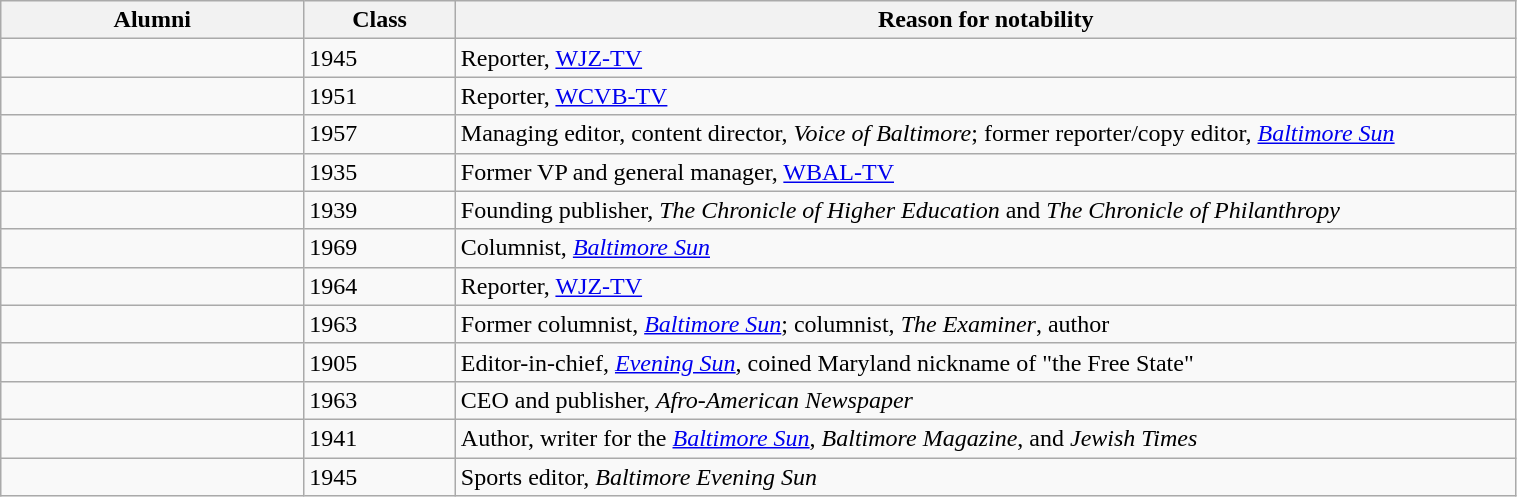<table class="sortable wikitable" style="width:80%">
<tr>
<th style="width:20%;">Alumni</th>
<th style="width:10%;">Class</th>
<th style="width:70%;">Reason for notability</th>
</tr>
<tr>
<td></td>
<td>1945</td>
<td>Reporter, <a href='#'>WJZ-TV</a></td>
</tr>
<tr>
<td></td>
<td>1951</td>
<td>Reporter, <a href='#'>WCVB-TV</a></td>
</tr>
<tr>
<td></td>
<td>1957</td>
<td>Managing editor, content director, <em>Voice of Baltimore</em>;  former reporter/copy editor, <em><a href='#'>Baltimore Sun</a></em></td>
</tr>
<tr>
<td></td>
<td>1935</td>
<td>Former VP and general manager, <a href='#'>WBAL-TV</a></td>
</tr>
<tr>
<td></td>
<td>1939</td>
<td>Founding publisher, <em>The Chronicle of Higher Education</em> and <em>The Chronicle of Philanthropy</em></td>
</tr>
<tr>
<td></td>
<td>1969</td>
<td>Columnist, <em><a href='#'>Baltimore Sun</a></em></td>
</tr>
<tr>
<td></td>
<td>1964</td>
<td>Reporter, <a href='#'>WJZ-TV</a></td>
</tr>
<tr>
<td></td>
<td>1963</td>
<td>Former columnist, <em><a href='#'>Baltimore Sun</a></em>; columnist, <em>The Examiner</em>, author</td>
</tr>
<tr>
<td></td>
<td>1905</td>
<td>Editor-in-chief, <em><a href='#'>Evening Sun</a></em>, coined Maryland nickname of "the Free State"</td>
</tr>
<tr>
<td></td>
<td>1963</td>
<td>CEO and publisher, <em>Afro-American Newspaper</em></td>
</tr>
<tr>
<td></td>
<td>1941</td>
<td>Author, writer for the <em><a href='#'>Baltimore Sun</a></em>, <em>Baltimore Magazine</em>, and <em>Jewish Times</em></td>
</tr>
<tr>
<td></td>
<td>1945</td>
<td>Sports editor, <em>Baltimore Evening Sun</em></td>
</tr>
</table>
